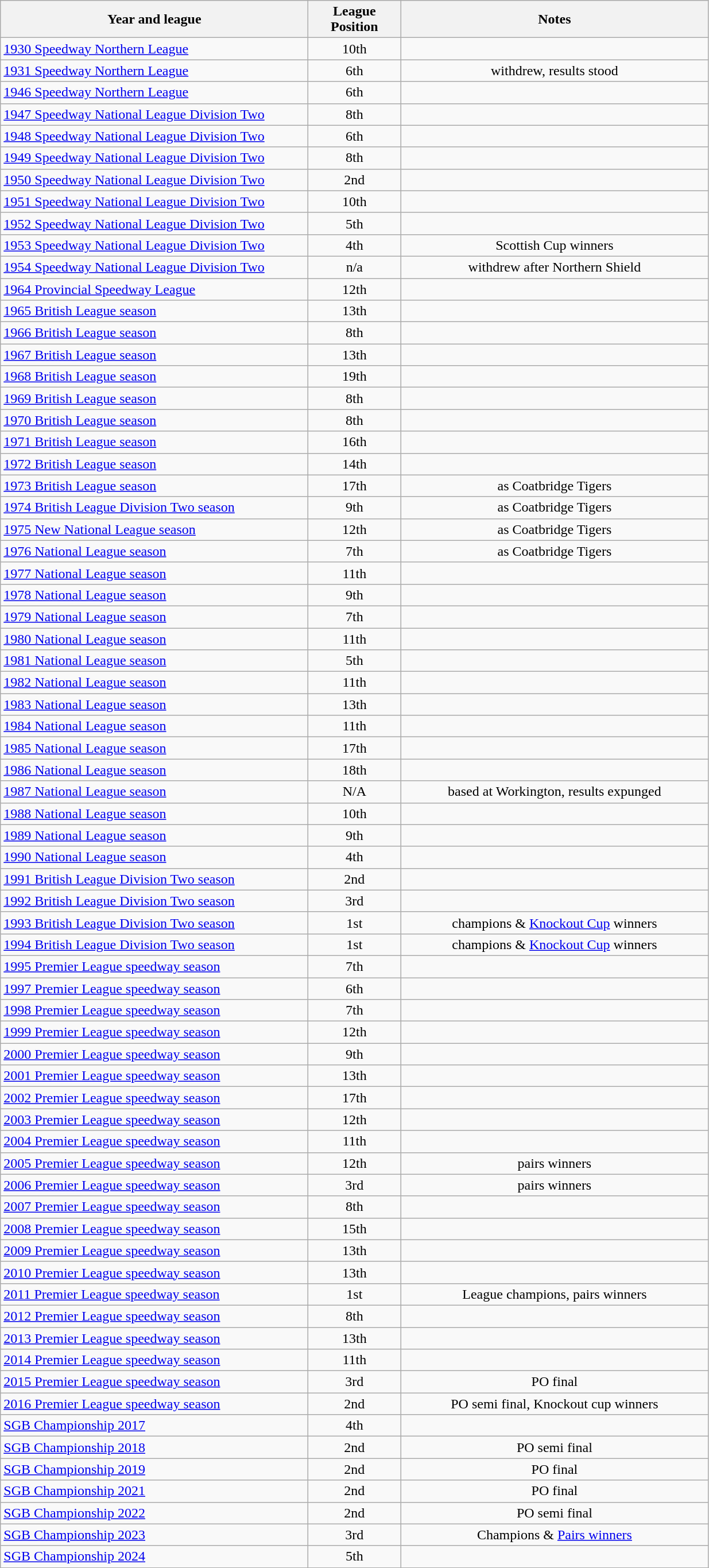<table class="wikitable">
<tr>
<th width=350>Year and league</th>
<th width=100>League Position</th>
<th width=350>Notes</th>
</tr>
<tr align=center>
<td align="left"><a href='#'>1930 Speedway Northern League</a></td>
<td>10th</td>
<td></td>
</tr>
<tr align=center>
<td align="left"><a href='#'>1931 Speedway Northern League</a></td>
<td>6th</td>
<td>withdrew, results stood</td>
</tr>
<tr align=center>
<td align="left"><a href='#'>1946 Speedway Northern League</a></td>
<td>6th</td>
<td></td>
</tr>
<tr align=center>
<td align="left"><a href='#'>1947 Speedway National League Division Two</a></td>
<td>8th</td>
<td></td>
</tr>
<tr align=center>
<td align="left"><a href='#'>1948 Speedway National League Division Two</a></td>
<td>6th</td>
<td></td>
</tr>
<tr align=center>
<td align="left"><a href='#'>1949 Speedway National League Division Two</a></td>
<td>8th</td>
<td></td>
</tr>
<tr align=center>
<td align="left"><a href='#'>1950 Speedway National League Division Two</a></td>
<td>2nd</td>
<td></td>
</tr>
<tr align=center>
<td align="left"><a href='#'>1951 Speedway National League Division Two</a></td>
<td>10th</td>
<td></td>
</tr>
<tr align=center>
<td align="left"><a href='#'>1952 Speedway National League Division Two</a></td>
<td>5th</td>
<td></td>
</tr>
<tr align=center>
<td align="left"><a href='#'>1953 Speedway National League Division Two</a></td>
<td>4th</td>
<td>Scottish Cup winners</td>
</tr>
<tr align=center>
<td align="left"><a href='#'>1954 Speedway National League Division Two</a></td>
<td>n/a</td>
<td>withdrew after Northern Shield</td>
</tr>
<tr align=center>
<td align="left"><a href='#'>1964 Provincial Speedway League</a></td>
<td>12th</td>
<td></td>
</tr>
<tr align=center>
<td align="left"><a href='#'>1965 British League season</a></td>
<td>13th</td>
<td></td>
</tr>
<tr align=center>
<td align="left"><a href='#'>1966 British League season</a></td>
<td>8th</td>
<td></td>
</tr>
<tr align=center>
<td align="left"><a href='#'>1967 British League season</a></td>
<td>13th</td>
<td></td>
</tr>
<tr align=center>
<td align="left"><a href='#'>1968 British League season</a></td>
<td>19th</td>
<td></td>
</tr>
<tr align=center>
<td align="left"><a href='#'>1969 British League season</a></td>
<td>8th</td>
<td></td>
</tr>
<tr align=center>
<td align="left"><a href='#'>1970 British League season</a></td>
<td>8th</td>
<td></td>
</tr>
<tr align=center>
<td align="left"><a href='#'>1971 British League season</a></td>
<td>16th</td>
<td></td>
</tr>
<tr align=center>
<td align="left"><a href='#'>1972 British League season</a></td>
<td>14th</td>
<td></td>
</tr>
<tr align=center>
<td align="left"><a href='#'>1973 British League season</a></td>
<td>17th</td>
<td>as Coatbridge Tigers</td>
</tr>
<tr align=center>
<td align="left"><a href='#'>1974 British League Division Two season</a></td>
<td>9th</td>
<td>as Coatbridge Tigers</td>
</tr>
<tr align=center>
<td align="left"><a href='#'>1975 New National League season</a></td>
<td>12th</td>
<td>as Coatbridge Tigers</td>
</tr>
<tr align=center>
<td align="left"><a href='#'>1976 National League season</a></td>
<td>7th</td>
<td>as Coatbridge Tigers</td>
</tr>
<tr align=center>
<td align="left"><a href='#'>1977 National League season</a></td>
<td>11th</td>
<td></td>
</tr>
<tr align=center>
<td align="left"><a href='#'>1978 National League season</a></td>
<td>9th</td>
<td></td>
</tr>
<tr align=center>
<td align="left"><a href='#'>1979 National League season</a></td>
<td>7th</td>
<td></td>
</tr>
<tr align=center>
<td align="left"><a href='#'>1980 National League season</a></td>
<td>11th</td>
<td></td>
</tr>
<tr align=center>
<td align="left"><a href='#'>1981 National League season</a></td>
<td>5th</td>
<td></td>
</tr>
<tr align=center>
<td align="left"><a href='#'>1982 National League season</a></td>
<td>11th</td>
<td></td>
</tr>
<tr align=center>
<td align="left"><a href='#'>1983 National League season</a></td>
<td>13th</td>
<td></td>
</tr>
<tr align=center>
<td align="left"><a href='#'>1984 National League season</a></td>
<td>11th</td>
<td></td>
</tr>
<tr align=center>
<td align="left"><a href='#'>1985 National League season</a></td>
<td>17th</td>
<td></td>
</tr>
<tr align=center>
<td align="left"><a href='#'>1986 National League season</a></td>
<td>18th</td>
<td></td>
</tr>
<tr align=center>
<td align="left"><a href='#'>1987 National League season</a></td>
<td>N/A</td>
<td>based at Workington, results expunged</td>
</tr>
<tr align=center>
<td align="left"><a href='#'>1988 National League season</a></td>
<td>10th</td>
<td></td>
</tr>
<tr align=center>
<td align="left"><a href='#'>1989 National League season</a></td>
<td>9th</td>
<td></td>
</tr>
<tr align=center>
<td align="left"><a href='#'>1990 National League season</a></td>
<td>4th</td>
<td></td>
</tr>
<tr align=center>
<td align="left"><a href='#'>1991 British League Division Two season</a></td>
<td>2nd</td>
<td></td>
</tr>
<tr align=center>
<td align="left"><a href='#'>1992 British League Division Two season</a></td>
<td>3rd</td>
<td></td>
</tr>
<tr align=center>
<td align="left"><a href='#'>1993 British League Division Two season</a></td>
<td>1st</td>
<td>champions & <a href='#'>Knockout Cup</a> winners</td>
</tr>
<tr align=center>
<td align="left"><a href='#'>1994 British League Division Two season</a></td>
<td>1st</td>
<td>champions & <a href='#'>Knockout Cup</a> winners</td>
</tr>
<tr align=center>
<td align="left"><a href='#'>1995 Premier League speedway season</a></td>
<td>7th</td>
<td></td>
</tr>
<tr align=center>
<td align="left"><a href='#'>1997 Premier League speedway season</a></td>
<td>6th</td>
<td></td>
</tr>
<tr align=center>
<td align="left"><a href='#'>1998 Premier League speedway season</a></td>
<td>7th</td>
<td></td>
</tr>
<tr align=center>
<td align="left"><a href='#'>1999 Premier League speedway season</a></td>
<td>12th</td>
<td></td>
</tr>
<tr align=center>
<td align="left"><a href='#'>2000 Premier League speedway season</a></td>
<td>9th</td>
<td></td>
</tr>
<tr align=center>
<td align="left"><a href='#'>2001 Premier League speedway season</a></td>
<td>13th</td>
<td></td>
</tr>
<tr align=center>
<td align="left"><a href='#'>2002 Premier League speedway season</a></td>
<td>17th</td>
<td></td>
</tr>
<tr align=center>
<td align="left"><a href='#'>2003 Premier League speedway season</a></td>
<td>12th</td>
<td></td>
</tr>
<tr align=center>
<td align="left"><a href='#'>2004 Premier League speedway season</a></td>
<td>11th</td>
<td></td>
</tr>
<tr align=center>
<td align="left"><a href='#'>2005 Premier League speedway season</a></td>
<td>12th</td>
<td>pairs winners</td>
</tr>
<tr align=center>
<td align="left"><a href='#'>2006 Premier League speedway season</a></td>
<td>3rd</td>
<td>pairs winners</td>
</tr>
<tr align=center>
<td align="left"><a href='#'>2007 Premier League speedway season</a></td>
<td>8th</td>
<td></td>
</tr>
<tr align=center>
<td align="left"><a href='#'>2008 Premier League speedway season</a></td>
<td>15th</td>
<td></td>
</tr>
<tr align=center>
<td align="left"><a href='#'>2009 Premier League speedway season</a></td>
<td>13th</td>
<td></td>
</tr>
<tr align=center>
<td align="left"><a href='#'>2010 Premier League speedway season</a></td>
<td>13th</td>
<td></td>
</tr>
<tr align=center>
<td align="left"><a href='#'>2011 Premier League speedway season</a></td>
<td>1st</td>
<td>League champions, pairs winners</td>
</tr>
<tr align=center>
<td align="left"><a href='#'>2012 Premier League speedway season</a></td>
<td>8th</td>
<td></td>
</tr>
<tr align=center>
<td align="left"><a href='#'>2013 Premier League speedway season</a></td>
<td>13th</td>
<td></td>
</tr>
<tr align=center>
<td align="left"><a href='#'>2014 Premier League speedway season</a></td>
<td>11th</td>
<td></td>
</tr>
<tr align=center>
<td align="left"><a href='#'>2015 Premier League speedway season</a></td>
<td>3rd</td>
<td>PO final</td>
</tr>
<tr align=center>
<td align="left"><a href='#'>2016 Premier League speedway season</a></td>
<td>2nd</td>
<td>PO semi final, Knockout cup winners</td>
</tr>
<tr align=center>
<td align="left"><a href='#'>SGB Championship 2017</a></td>
<td>4th</td>
<td></td>
</tr>
<tr align=center>
<td align="left"><a href='#'>SGB Championship 2018</a></td>
<td>2nd</td>
<td>PO semi final</td>
</tr>
<tr align=center>
<td align="left"><a href='#'>SGB Championship 2019</a></td>
<td>2nd</td>
<td>PO final</td>
</tr>
<tr align=center>
<td align="left"><a href='#'>SGB Championship 2021</a></td>
<td>2nd</td>
<td>PO final</td>
</tr>
<tr align=center>
<td align="left"><a href='#'>SGB Championship 2022</a></td>
<td>2nd</td>
<td>PO semi final</td>
</tr>
<tr align=center>
<td align="left"><a href='#'>SGB Championship 2023</a></td>
<td>3rd</td>
<td>Champions & <a href='#'>Pairs winners</a></td>
</tr>
<tr align=center>
<td align="left"><a href='#'>SGB Championship 2024</a></td>
<td>5th</td>
<td></td>
</tr>
</table>
